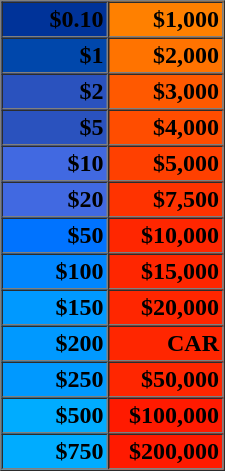<table border="1" cellpadding="2" cellspacing="0" width="150px">
<tr>
<td width=65px bgcolor="#003399" align=right><span><strong>$0.10</strong></span></td>
<td bgcolor="#FF8000" align=right><span><strong>$1,000</strong></span></td>
</tr>
<tr>
<td bgcolor="#0047AB" align=right><span><strong>$1</strong></span></td>
<td bgcolor="#FF7300" align=right><span><strong>$2,000</strong></span></td>
</tr>
<tr>
<td bgcolor="#2A52BE" align=right><span><strong>$2</strong></span></td>
<td bgcolor="#FF5900" align=right><span><strong>$3,000</strong></span></td>
</tr>
<tr>
<td bgcolor="#2A52BE" align=right><span><strong>$5</strong></span></td>
<td bgcolor="#FF4D00" align=right><span><strong>$4,000</strong></span></td>
</tr>
<tr>
<td bgcolor="#4169E1" align=right><span><strong>$10</strong></span></td>
<td bgcolor="#FF4000" align=right><span><strong>$5,000</strong></span></td>
</tr>
<tr>
<td bgcolor="#4169E1" align=right><span><strong>$20</strong></span></td>
<td bgcolor="#FF3300" align=right><span><strong>$7,500</strong></span></td>
</tr>
<tr>
<td bgcolor="#0073FF" align=right><span><strong>$50</strong></span></td>
<td bgcolor="#FF2600" align=right><span><strong>$10,000</strong></span></td>
</tr>
<tr>
<td bgcolor="#0086FF" align=right><span><strong>$100</strong></span></td>
<td bgcolor="#FF2600" align=right><span><strong>$15,000</strong></span></td>
</tr>
<tr>
<td bgcolor="#0099FF" align=right><span><strong>$150</strong></span></td>
<td bgcolor="#FF2600" align=right><span><strong>$20,000</strong></span></td>
</tr>
<tr>
<td bgcolor="#0099FF" align=right><span><strong>$200</strong></span></td>
<td bgcolor="#FF2600" align=right><span><strong>CAR</strong></span></td>
</tr>
<tr>
<td bgcolor="#0099FF" align=right><span><strong>$250</strong></span></td>
<td bgcolor="#FF2600" align=right><span><strong>$50,000</strong></span></td>
</tr>
<tr>
<td bgcolor="#00ACFF" align=right><span><strong>$500</strong></span></td>
<td bgcolor="#FF1A00" align=right><span><strong>$100,000</strong></span></td>
</tr>
<tr>
<td bgcolor="#00ACFF" align=right><span><strong>$750</strong></span></td>
<td bgcolor="#FF1A00" align=right><span><strong>$200,000</strong></span></td>
</tr>
</table>
